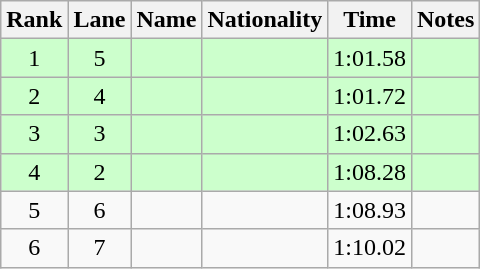<table class="wikitable sortable" style="text-align:center">
<tr>
<th>Rank</th>
<th>Lane</th>
<th>Name</th>
<th>Nationality</th>
<th>Time</th>
<th>Notes</th>
</tr>
<tr bgcolor=ccffcc>
<td>1</td>
<td>5</td>
<td align=left></td>
<td align=left></td>
<td>1:01.58</td>
<td><strong></strong></td>
</tr>
<tr bgcolor=ccffcc>
<td>2</td>
<td>4</td>
<td align=left></td>
<td align=left></td>
<td>1:01.72</td>
<td><strong></strong></td>
</tr>
<tr bgcolor=ccffcc>
<td>3</td>
<td>3</td>
<td align=left></td>
<td align=left></td>
<td>1:02.63</td>
<td><strong></strong></td>
</tr>
<tr bgcolor=ccffcc>
<td>4</td>
<td>2</td>
<td align=left></td>
<td align=left></td>
<td>1:08.28</td>
<td><strong></strong></td>
</tr>
<tr>
<td>5</td>
<td>6</td>
<td align=left></td>
<td align=left></td>
<td>1:08.93</td>
<td></td>
</tr>
<tr>
<td>6</td>
<td>7</td>
<td align=left></td>
<td align=left></td>
<td>1:10.02</td>
<td></td>
</tr>
</table>
